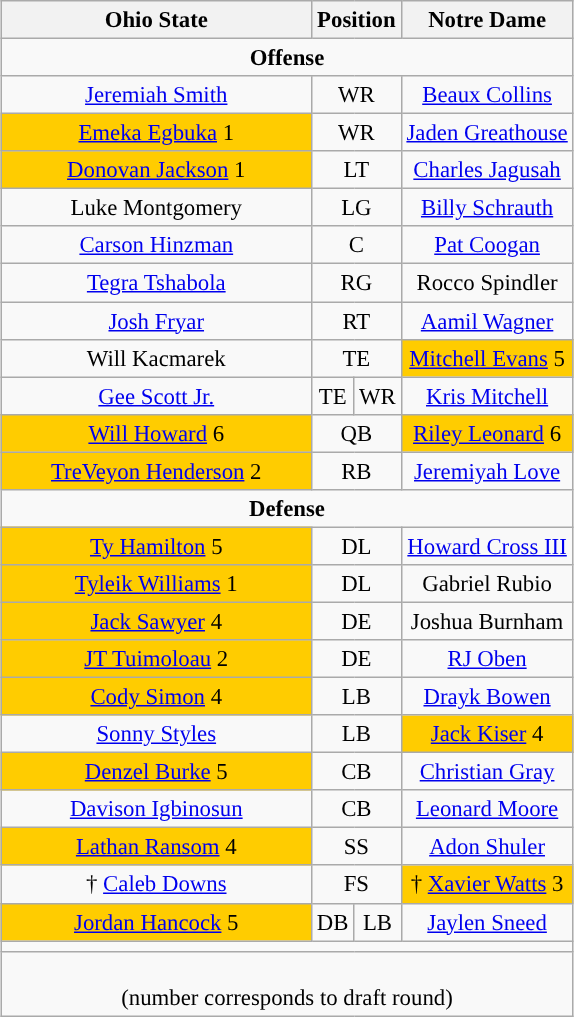<table class="wikitable" style="margin:1em auto; text-align:center; font-size: 95%;">
<tr>
<th style="width:200px;">Ohio State</th>
<th colspan="2">Position</th>
<th>Notre Dame</th>
</tr>
<tr>
<td colspan="4"><strong>Offense</strong></td>
</tr>
<tr>
<td><a href='#'>Jeremiah Smith</a></td>
<td colspan="2">WR</td>
<td><a href='#'>Beaux Collins</a></td>
</tr>
<tr>
<td Bgcolor=#FFCC00><a href='#'>Emeka Egbuka</a> 1</td>
<td colspan="2">WR</td>
<td><a href='#'>Jaden Greathouse</a></td>
</tr>
<tr>
<td Bgcolor=#FFCC00><a href='#'>Donovan Jackson</a> 1</td>
<td colspan=2>LT</td>
<td><a href='#'>Charles Jagusah</a></td>
</tr>
<tr>
<td>Luke Montgomery</td>
<td colspan=2>LG</td>
<td><a href='#'>Billy Schrauth</a></td>
</tr>
<tr>
<td><a href='#'>Carson Hinzman</a></td>
<td colspan=2>C</td>
<td><a href='#'>Pat Coogan</a></td>
</tr>
<tr>
<td><a href='#'>Tegra Tshabola</a></td>
<td colspan=2>RG</td>
<td>Rocco Spindler</td>
</tr>
<tr>
<td><a href='#'>Josh Fryar</a></td>
<td colspan=2>RT</td>
<td><a href='#'>Aamil Wagner</a></td>
</tr>
<tr>
<td>Will Kacmarek</td>
<td colspan=2>TE</td>
<td Bgcolor=#FFCC00><a href='#'>Mitchell Evans</a> 5</td>
</tr>
<tr>
<td><a href='#'>Gee Scott Jr.</a></td>
<td>TE</td>
<td>WR</td>
<td><a href='#'>Kris Mitchell</a></td>
</tr>
<tr>
<td Bgcolor=#FFCC00><a href='#'>Will Howard</a> 6</td>
<td colspan="2">QB</td>
<td Bgcolor=#FFCC00><a href='#'>Riley Leonard</a> 6</td>
</tr>
<tr>
<td Bgcolor=#FFCC00><a href='#'>TreVeyon Henderson</a> 2</td>
<td colspan="2">RB</td>
<td><a href='#'>Jeremiyah Love</a></td>
</tr>
<tr>
<td colspan="4"><strong>Defense</strong></td>
</tr>
<tr>
<td Bgcolor=#FFCC00><a href='#'>Ty Hamilton</a> 5</td>
<td colspan=2>DL</td>
<td><a href='#'>Howard Cross III</a></td>
</tr>
<tr>
<td Bgcolor=#FFCC00><a href='#'>Tyleik Williams</a> 1</td>
<td colspan=2>DL</td>
<td>Gabriel Rubio</td>
</tr>
<tr>
<td Bgcolor=#FFCC00><a href='#'>Jack Sawyer</a> 4</td>
<td colspan=2>DE</td>
<td>Joshua Burnham</td>
</tr>
<tr>
<td Bgcolor=#FFCC00><a href='#'>JT Tuimoloau</a> 2</td>
<td colspan=2>DE</td>
<td><a href='#'>RJ Oben</a></td>
</tr>
<tr>
<td Bgcolor=#FFCC00><a href='#'>Cody Simon</a> 4</td>
<td colspan=2>LB</td>
<td><a href='#'>Drayk Bowen</a></td>
</tr>
<tr>
<td><a href='#'>Sonny Styles</a></td>
<td colspan=2>LB</td>
<td Bgcolor=#FFCC00><a href='#'>Jack Kiser</a> 4</td>
</tr>
<tr>
<td Bgcolor=#FFCC00><a href='#'>Denzel Burke</a> 5</td>
<td colspan=2>CB</td>
<td><a href='#'>Christian Gray</a></td>
</tr>
<tr>
<td><a href='#'>Davison Igbinosun</a></td>
<td colspan=2>CB</td>
<td><a href='#'>Leonard Moore</a></td>
</tr>
<tr>
<td Bgcolor=#FFCC00><a href='#'>Lathan Ransom</a> 4</td>
<td colspan=2>SS</td>
<td><a href='#'>Adon Shuler</a></td>
</tr>
<tr>
<td>† <a href='#'>Caleb Downs</a></td>
<td colspan=2>FS</td>
<td Bgcolor=#FFCC00>†  <a href='#'>Xavier Watts</a> 3</td>
</tr>
<tr>
<td Bgcolor=#FFCC00><a href='#'>Jordan Hancock</a> 5</td>
<td>DB</td>
<td>LB</td>
<td><a href='#'>Jaylen Sneed</a></td>
</tr>
<tr>
<td colspan="4"></td>
</tr>
<tr>
<td colspan=4 align=center><br>(number corresponds to draft round)</td>
</tr>
</table>
